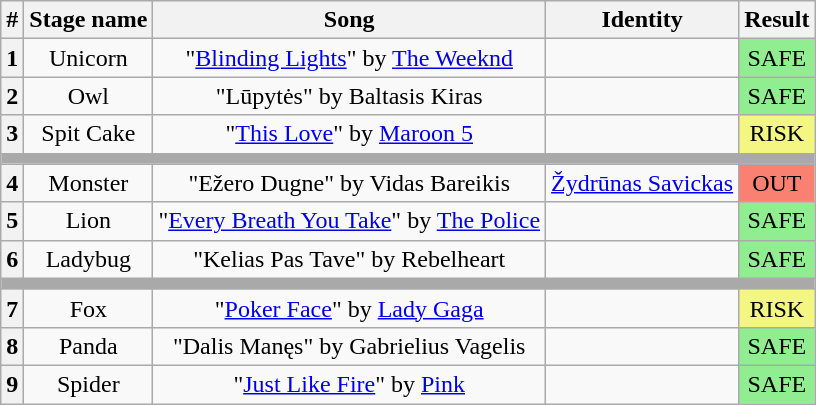<table class="wikitable plainrowheaders" style="text-align: center;">
<tr>
<th>#</th>
<th>Stage name</th>
<th>Song</th>
<th>Identity</th>
<th>Result</th>
</tr>
<tr>
<th>1</th>
<td>Unicorn</td>
<td>"<a href='#'>Blinding Lights</a>" by <a href='#'>The Weeknd</a></td>
<td></td>
<td bgcolor="lightgreen">SAFE</td>
</tr>
<tr>
<th>2</th>
<td>Owl</td>
<td>"Lūpytės" by Baltasis Kiras</td>
<td></td>
<td bgcolor="lightgreen">SAFE</td>
</tr>
<tr>
<th>3</th>
<td>Spit Cake</td>
<td>"<a href='#'>This Love</a>" by <a href='#'>Maroon 5</a></td>
<td></td>
<td bgcolor="#F3F781">RISK</td>
</tr>
<tr>
<td colspan="5" style="background:darkgray"></td>
</tr>
<tr>
<th>4</th>
<td>Monster</td>
<td>"Ežero Dugne" by Vidas Bareikis</td>
<td><a href='#'>Žydrūnas Savickas</a></td>
<td bgcolor=salmon>OUT</td>
</tr>
<tr>
<th>5</th>
<td>Lion</td>
<td>"<a href='#'>Every Breath You Take</a>" by <a href='#'>The Police</a></td>
<td></td>
<td bgcolor="lightgreen">SAFE</td>
</tr>
<tr>
<th>6</th>
<td>Ladybug</td>
<td>"Kelias Pas Tave" by Rebelheart</td>
<td></td>
<td bgcolor="lightgreen">SAFE</td>
</tr>
<tr>
<td colspan="5" style="background:darkgray"></td>
</tr>
<tr>
<th>7</th>
<td>Fox</td>
<td>"<a href='#'>Poker Face</a>" by <a href='#'>Lady Gaga</a></td>
<td></td>
<td bgcolor="#F3F781">RISK</td>
</tr>
<tr>
<th>8</th>
<td>Panda</td>
<td>"Dalis Manęs" by Gabrielius Vagelis</td>
<td></td>
<td bgcolor="lightgreen">SAFE</td>
</tr>
<tr>
<th>9</th>
<td>Spider</td>
<td>"<a href='#'>Just Like Fire</a>" by <a href='#'>Pink</a></td>
<td></td>
<td bgcolor="lightgreen">SAFE</td>
</tr>
</table>
